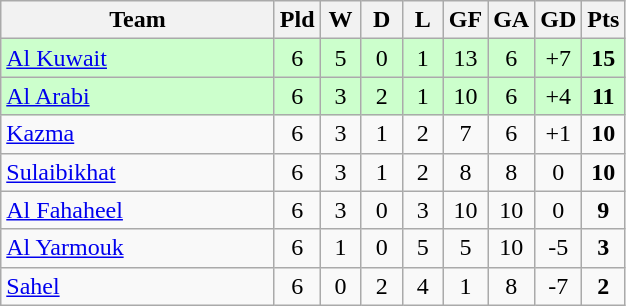<table class="wikitable" style="text-align: center;">
<tr>
<th style="width:175px;">Team</th>
<th width="20">Pld</th>
<th width="20">W</th>
<th width="20">D</th>
<th width="20">L</th>
<th width="20">GF</th>
<th width="20">GA</th>
<th width="20">GD</th>
<th width="20">Pts</th>
</tr>
<tr style="background:#cfc;">
<td align=left> <a href='#'>Al Kuwait</a></td>
<td>6</td>
<td>5</td>
<td>0</td>
<td>1</td>
<td>13</td>
<td>6</td>
<td>+7</td>
<td><strong>15</strong></td>
</tr>
<tr style="background:#cfc;">
<td align=left> <a href='#'>Al Arabi</a></td>
<td>6</td>
<td>3</td>
<td>2</td>
<td>1</td>
<td>10</td>
<td>6</td>
<td>+4</td>
<td><strong>11</strong></td>
</tr>
<tr>
<td align=left> <a href='#'>Kazma</a></td>
<td>6</td>
<td>3</td>
<td>1</td>
<td>2</td>
<td>7</td>
<td>6</td>
<td>+1</td>
<td><strong>10</strong></td>
</tr>
<tr>
<td align=left> <a href='#'>Sulaibikhat</a></td>
<td>6</td>
<td>3</td>
<td>1</td>
<td>2</td>
<td>8</td>
<td>8</td>
<td>0</td>
<td><strong>10</strong></td>
</tr>
<tr>
<td align=left> <a href='#'>Al Fahaheel</a></td>
<td>6</td>
<td>3</td>
<td>0</td>
<td>3</td>
<td>10</td>
<td>10</td>
<td>0</td>
<td><strong>9</strong></td>
</tr>
<tr>
<td align=left> <a href='#'>Al Yarmouk</a></td>
<td>6</td>
<td>1</td>
<td>0</td>
<td>5</td>
<td>5</td>
<td>10</td>
<td>-5</td>
<td><strong>3</strong></td>
</tr>
<tr>
<td align=left> <a href='#'>Sahel</a></td>
<td>6</td>
<td>0</td>
<td>2</td>
<td>4</td>
<td>1</td>
<td>8</td>
<td>-7</td>
<td><strong>2</strong></td>
</tr>
</table>
